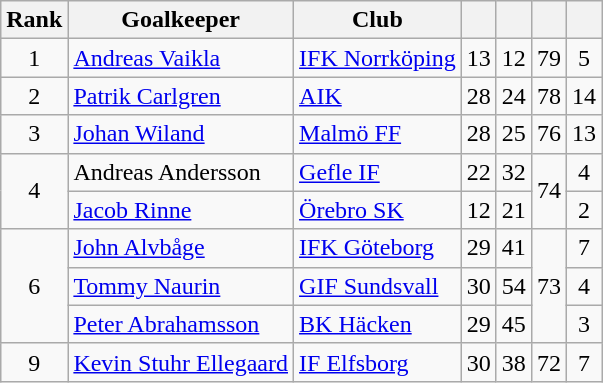<table class="wikitable sortable" style="text-align:center">
<tr>
<th>Rank</th>
<th>Goalkeeper</th>
<th>Club<br></th>
<th></th>
<th></th>
<th></th>
<th></th>
</tr>
<tr>
<td>1</td>
<td align="left"> <a href='#'>Andreas Vaikla</a></td>
<td align="left"><a href='#'>IFK Norrköping</a></td>
<td>13</td>
<td>12</td>
<td>79</td>
<td>5</td>
</tr>
<tr>
<td>2</td>
<td align="left"> <a href='#'>Patrik Carlgren</a></td>
<td align="left"><a href='#'>AIK</a></td>
<td>28</td>
<td>24</td>
<td>78</td>
<td>14</td>
</tr>
<tr>
<td>3</td>
<td align="left"> <a href='#'>Johan Wiland</a></td>
<td align="left"><a href='#'>Malmö FF</a></td>
<td>28</td>
<td>25</td>
<td>76</td>
<td>13</td>
</tr>
<tr>
<td rowspan="2">4</td>
<td align="left"> Andreas Andersson</td>
<td align="left"><a href='#'>Gefle IF</a></td>
<td>22</td>
<td>32</td>
<td rowspan="2">74</td>
<td>4</td>
</tr>
<tr>
<td align="left"> <a href='#'>Jacob Rinne</a></td>
<td align="left"><a href='#'>Örebro SK</a></td>
<td>12</td>
<td>21</td>
<td>2</td>
</tr>
<tr>
<td rowspan="3">6</td>
<td align="left"> <a href='#'>John Alvbåge</a></td>
<td align="left"><a href='#'>IFK Göteborg</a></td>
<td>29</td>
<td>41</td>
<td rowspan="3">73</td>
<td>7</td>
</tr>
<tr>
<td align="left"> <a href='#'>Tommy Naurin</a></td>
<td align="left"><a href='#'>GIF Sundsvall</a></td>
<td>30</td>
<td>54</td>
<td>4</td>
</tr>
<tr>
<td align="left"> <a href='#'>Peter Abrahamsson</a></td>
<td align="left"><a href='#'>BK Häcken</a></td>
<td>29</td>
<td>45</td>
<td>3</td>
</tr>
<tr>
<td>9</td>
<td align="left"> <a href='#'>Kevin Stuhr Ellegaard</a></td>
<td align="left"><a href='#'>IF Elfsborg</a></td>
<td>30</td>
<td>38</td>
<td>72</td>
<td>7</td>
</tr>
</table>
